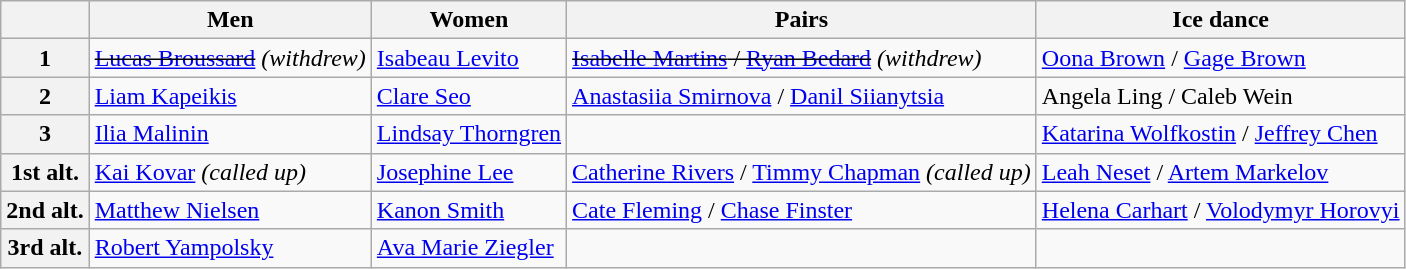<table class="wikitable">
<tr>
<th></th>
<th>Men</th>
<th>Women</th>
<th>Pairs</th>
<th>Ice dance</th>
</tr>
<tr>
<th>1</th>
<td><s><a href='#'>Lucas Broussard</a></s>  <em>(withdrew)</em></td>
<td><a href='#'>Isabeau Levito</a></td>
<td><s><a href='#'>Isabelle Martins</a> / <a href='#'>Ryan Bedard</a></s>  <em>(withdrew)</em></td>
<td><a href='#'>Oona Brown</a> / <a href='#'>Gage Brown</a></td>
</tr>
<tr>
<th>2</th>
<td><a href='#'>Liam Kapeikis</a></td>
<td><a href='#'>Clare Seo</a></td>
<td><a href='#'>Anastasiia Smirnova</a> / <a href='#'>Danil Siianytsia</a></td>
<td>Angela Ling / Caleb Wein</td>
</tr>
<tr>
<th>3</th>
<td><a href='#'>Ilia Malinin</a></td>
<td><a href='#'>Lindsay Thorngren</a></td>
<td></td>
<td><a href='#'>Katarina Wolfkostin</a> / <a href='#'>Jeffrey Chen</a></td>
</tr>
<tr>
<th>1st alt.</th>
<td><a href='#'>Kai Kovar</a> <em>(called up)</em></td>
<td><a href='#'>Josephine Lee</a></td>
<td><a href='#'>Catherine Rivers</a> / <a href='#'>Timmy Chapman</a> <em>(called up)</em></td>
<td><a href='#'>Leah Neset</a> / <a href='#'>Artem Markelov</a></td>
</tr>
<tr>
<th>2nd alt.</th>
<td><a href='#'>Matthew Nielsen</a></td>
<td><a href='#'>Kanon Smith</a></td>
<td><a href='#'>Cate Fleming</a> / <a href='#'>Chase Finster</a></td>
<td><a href='#'>Helena Carhart</a> / <a href='#'>Volodymyr Horovyi</a></td>
</tr>
<tr>
<th>3rd alt.</th>
<td><a href='#'>Robert Yampolsky</a></td>
<td><a href='#'>Ava Marie Ziegler</a></td>
<td></td>
<td></td>
</tr>
</table>
